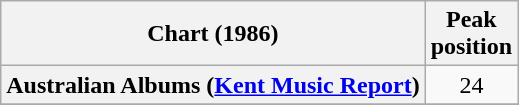<table class="wikitable sortable plainrowheaders" style="text-align:center">
<tr>
<th scope="col">Chart (1986)</th>
<th scope="col">Peak<br> position</th>
</tr>
<tr>
<th scope="row">Australian Albums (<a href='#'>Kent Music Report</a>)</th>
<td>24</td>
</tr>
<tr>
</tr>
<tr>
</tr>
<tr>
</tr>
<tr>
</tr>
<tr>
</tr>
<tr>
</tr>
<tr>
</tr>
<tr>
</tr>
<tr>
</tr>
<tr>
</tr>
</table>
